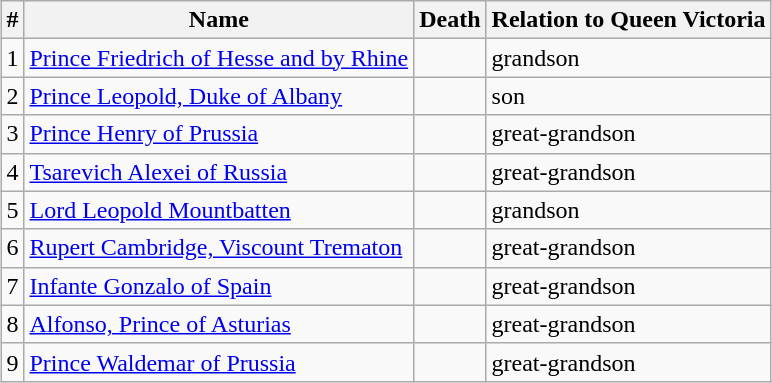<table class="wikitable" border="1" style="margin: 1em auto 1em auto">
<tr>
<th>#</th>
<th>Name</th>
<th>Death</th>
<th>Relation to Queen Victoria</th>
</tr>
<tr>
<td>1</td>
<td><a href='#'>Prince Friedrich of Hesse and by Rhine</a></td>
<td></td>
<td>grandson</td>
</tr>
<tr>
<td>2</td>
<td><a href='#'>Prince Leopold, Duke of Albany</a></td>
<td></td>
<td>son</td>
</tr>
<tr>
<td>3</td>
<td><a href='#'>Prince Henry of Prussia</a></td>
<td></td>
<td>great-grandson</td>
</tr>
<tr>
<td>4</td>
<td><a href='#'>Tsarevich Alexei of Russia</a></td>
<td></td>
<td>great-grandson</td>
</tr>
<tr>
<td>5</td>
<td><a href='#'>Lord Leopold Mountbatten</a></td>
<td></td>
<td>grandson</td>
</tr>
<tr>
<td>6</td>
<td><a href='#'>Rupert Cambridge, Viscount Trematon</a></td>
<td></td>
<td>great-grandson</td>
</tr>
<tr>
<td>7</td>
<td><a href='#'>Infante Gonzalo of Spain</a></td>
<td></td>
<td>great-grandson</td>
</tr>
<tr>
<td>8</td>
<td><a href='#'>Alfonso, Prince of Asturias</a></td>
<td></td>
<td>great-grandson</td>
</tr>
<tr>
<td>9</td>
<td><a href='#'>Prince Waldemar of Prussia</a></td>
<td></td>
<td>great-grandson</td>
</tr>
</table>
